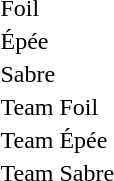<table>
<tr>
<td>Foil</td>
<td></td>
<td></td>
<td><br></td>
</tr>
<tr>
<td>Épée</td>
<td></td>
<td></td>
<td><br></td>
</tr>
<tr>
<td>Sabre</td>
<td></td>
<td></td>
<td><br></td>
</tr>
<tr>
<td>Team Foil</td>
<td></td>
<td></td>
<td></td>
</tr>
<tr>
<td>Team Épée</td>
<td></td>
<td></td>
<td></td>
</tr>
<tr>
<td>Team Sabre</td>
<td></td>
<td></td>
<td></td>
</tr>
</table>
